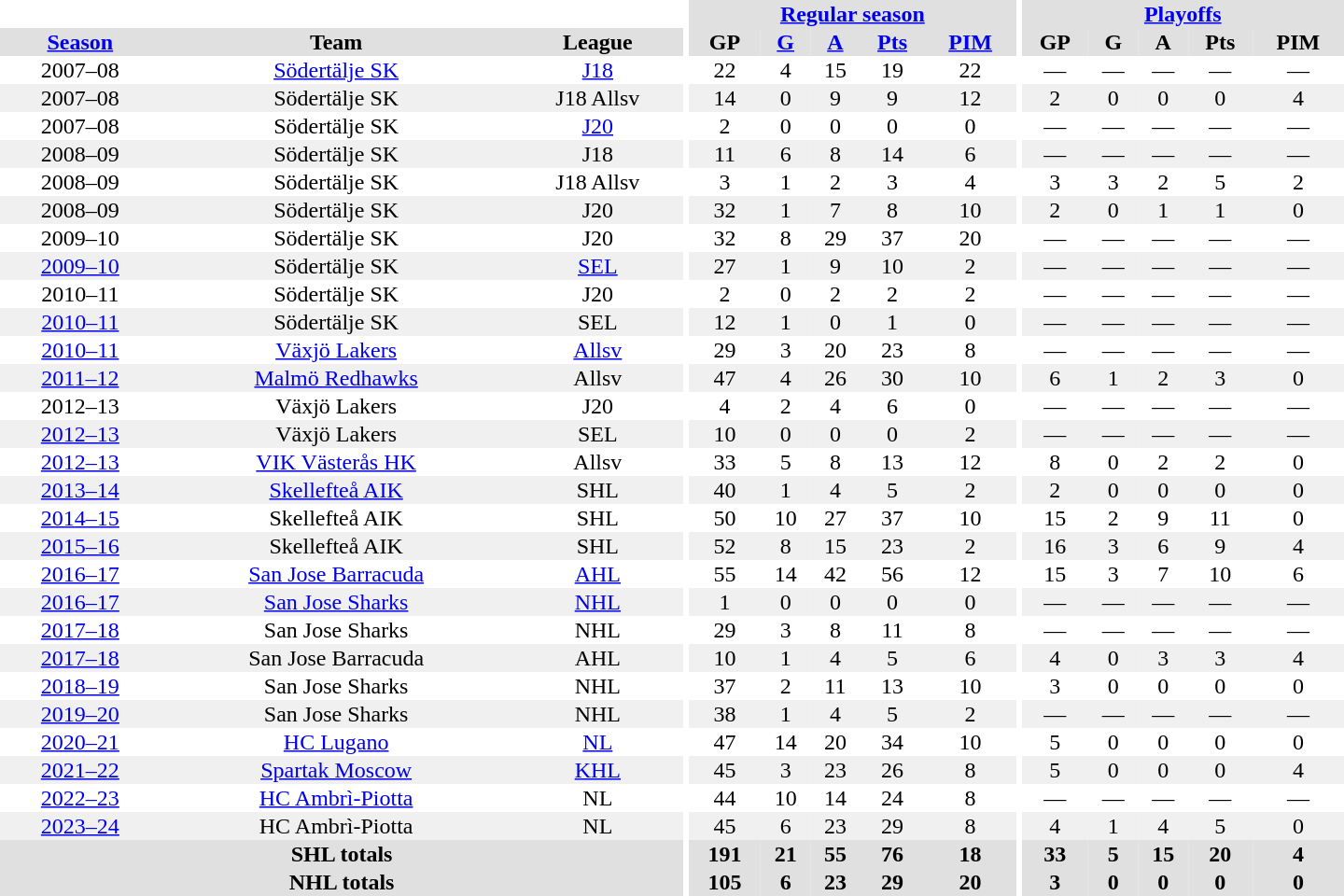<table border="0" cellpadding="1" cellspacing="0" style="text-align:center; width:60em">
<tr bgcolor="#e0e0e0">
<th colspan="3" bgcolor="#ffffff"></th>
<th rowspan="99" bgcolor="#ffffff"></th>
<th colspan="5"><a href='#'>Regular season</a></th>
<th rowspan="99" bgcolor="#ffffff"></th>
<th colspan="5"><a href='#'>Playoffs</a></th>
</tr>
<tr bgcolor="#e0e0e0">
<th><a href='#'>Season</a></th>
<th>Team</th>
<th>League</th>
<th>GP</th>
<th><a href='#'>G</a></th>
<th><a href='#'>A</a></th>
<th><a href='#'>Pts</a></th>
<th><a href='#'>PIM</a></th>
<th>GP</th>
<th>G</th>
<th>A</th>
<th>Pts</th>
<th>PIM</th>
</tr>
<tr>
<td>2007–08</td>
<td><a href='#'>Södertälje SK</a></td>
<td><a href='#'>J18</a></td>
<td>22</td>
<td>4</td>
<td>15</td>
<td>19</td>
<td>22</td>
<td>—</td>
<td>—</td>
<td>—</td>
<td>—</td>
<td>—</td>
</tr>
<tr bgcolor="#f0f0f0">
<td>2007–08</td>
<td>Södertälje SK</td>
<td>J18 Allsv</td>
<td>14</td>
<td>0</td>
<td>9</td>
<td>9</td>
<td>12</td>
<td>2</td>
<td>0</td>
<td>0</td>
<td>0</td>
<td>4</td>
</tr>
<tr>
<td>2007–08</td>
<td>Södertälje SK</td>
<td><a href='#'>J20</a></td>
<td>2</td>
<td>0</td>
<td>0</td>
<td>0</td>
<td>0</td>
<td>—</td>
<td>—</td>
<td>—</td>
<td>—</td>
<td>—</td>
</tr>
<tr bgcolor="#f0f0f0">
<td>2008–09</td>
<td>Södertälje SK</td>
<td>J18</td>
<td>11</td>
<td>6</td>
<td>8</td>
<td>14</td>
<td>6</td>
<td>—</td>
<td>—</td>
<td>—</td>
<td>—</td>
<td>—</td>
</tr>
<tr>
<td>2008–09</td>
<td>Södertälje SK</td>
<td>J18 Allsv</td>
<td>3</td>
<td>1</td>
<td>2</td>
<td>3</td>
<td>4</td>
<td>3</td>
<td>3</td>
<td>2</td>
<td>5</td>
<td>2</td>
</tr>
<tr bgcolor="#f0f0f0">
<td>2008–09</td>
<td>Södertälje SK</td>
<td>J20</td>
<td>32</td>
<td>1</td>
<td>7</td>
<td>8</td>
<td>10</td>
<td>2</td>
<td>0</td>
<td>1</td>
<td>1</td>
<td>0</td>
</tr>
<tr>
<td>2009–10</td>
<td>Södertälje SK</td>
<td>J20</td>
<td>32</td>
<td>8</td>
<td>29</td>
<td>37</td>
<td>20</td>
<td>—</td>
<td>—</td>
<td>—</td>
<td>—</td>
<td>—</td>
</tr>
<tr bgcolor="#f0f0f0">
<td><a href='#'>2009–10</a></td>
<td>Södertälje SK</td>
<td><a href='#'>SEL</a></td>
<td>27</td>
<td>1</td>
<td>9</td>
<td>10</td>
<td>2</td>
<td>—</td>
<td>—</td>
<td>—</td>
<td>—</td>
<td>—</td>
</tr>
<tr>
<td>2010–11</td>
<td>Södertälje SK</td>
<td>J20</td>
<td>2</td>
<td>0</td>
<td>2</td>
<td>2</td>
<td>2</td>
<td>—</td>
<td>—</td>
<td>—</td>
<td>—</td>
<td>—</td>
</tr>
<tr bgcolor="#f0f0f0">
<td><a href='#'>2010–11</a></td>
<td>Södertälje SK</td>
<td>SEL</td>
<td>12</td>
<td>1</td>
<td>0</td>
<td>1</td>
<td>0</td>
<td>—</td>
<td>—</td>
<td>—</td>
<td>—</td>
<td>—</td>
</tr>
<tr>
<td><a href='#'>2010–11</a></td>
<td><a href='#'>Växjö Lakers</a></td>
<td><a href='#'>Allsv</a></td>
<td>29</td>
<td>3</td>
<td>20</td>
<td>23</td>
<td>8</td>
<td>—</td>
<td>—</td>
<td>—</td>
<td>—</td>
<td>—</td>
</tr>
<tr bgcolor="#f0f0f0">
<td><a href='#'>2011–12</a></td>
<td><a href='#'>Malmö Redhawks</a></td>
<td>Allsv</td>
<td>47</td>
<td>4</td>
<td>26</td>
<td>30</td>
<td>10</td>
<td>6</td>
<td>1</td>
<td>2</td>
<td>3</td>
<td>0</td>
</tr>
<tr>
<td>2012–13</td>
<td>Växjö Lakers</td>
<td>J20</td>
<td>4</td>
<td>2</td>
<td>4</td>
<td>6</td>
<td>0</td>
<td>—</td>
<td>—</td>
<td>—</td>
<td>—</td>
<td>—</td>
</tr>
<tr bgcolor="#f0f0f0">
<td><a href='#'>2012–13</a></td>
<td>Växjö Lakers</td>
<td>SEL</td>
<td>10</td>
<td>0</td>
<td>0</td>
<td>0</td>
<td>2</td>
<td>—</td>
<td>—</td>
<td>—</td>
<td>—</td>
<td>—</td>
</tr>
<tr>
<td><a href='#'>2012–13</a></td>
<td><a href='#'>VIK Västerås HK</a></td>
<td>Allsv</td>
<td>33</td>
<td>5</td>
<td>8</td>
<td>13</td>
<td>12</td>
<td>8</td>
<td>0</td>
<td>2</td>
<td>2</td>
<td>0</td>
</tr>
<tr bgcolor="#f0f0f0">
<td><a href='#'>2013–14</a></td>
<td><a href='#'>Skellefteå AIK</a></td>
<td>SHL</td>
<td>40</td>
<td>1</td>
<td>4</td>
<td>5</td>
<td>2</td>
<td>2</td>
<td>0</td>
<td>0</td>
<td>0</td>
<td>0</td>
</tr>
<tr>
<td><a href='#'>2014–15</a></td>
<td>Skellefteå AIK</td>
<td>SHL</td>
<td>50</td>
<td>10</td>
<td>27</td>
<td>37</td>
<td>10</td>
<td>15</td>
<td>2</td>
<td>9</td>
<td>11</td>
<td>0</td>
</tr>
<tr bgcolor="#f0f0f0">
<td><a href='#'>2015–16</a></td>
<td>Skellefteå AIK</td>
<td>SHL</td>
<td>52</td>
<td>8</td>
<td>15</td>
<td>23</td>
<td>2</td>
<td>16</td>
<td>3</td>
<td>6</td>
<td>9</td>
<td>4</td>
</tr>
<tr>
<td><a href='#'>2016–17</a></td>
<td><a href='#'>San Jose Barracuda</a></td>
<td><a href='#'>AHL</a></td>
<td>55</td>
<td>14</td>
<td>42</td>
<td>56</td>
<td>12</td>
<td>15</td>
<td>3</td>
<td>7</td>
<td>10</td>
<td>6</td>
</tr>
<tr bgcolor="#f0f0f0">
<td><a href='#'>2016–17</a></td>
<td><a href='#'>San Jose Sharks</a></td>
<td><a href='#'>NHL</a></td>
<td>1</td>
<td>0</td>
<td>0</td>
<td>0</td>
<td>0</td>
<td>—</td>
<td>—</td>
<td>—</td>
<td>—</td>
<td>—</td>
</tr>
<tr>
<td><a href='#'>2017–18</a></td>
<td>San Jose Sharks</td>
<td>NHL</td>
<td>29</td>
<td>3</td>
<td>8</td>
<td>11</td>
<td>8</td>
<td>—</td>
<td>—</td>
<td>—</td>
<td>—</td>
<td>—</td>
</tr>
<tr bgcolor="#f0f0f0">
<td><a href='#'>2017–18</a></td>
<td>San Jose Barracuda</td>
<td>AHL</td>
<td>10</td>
<td>1</td>
<td>4</td>
<td>5</td>
<td>6</td>
<td>4</td>
<td>0</td>
<td>3</td>
<td>3</td>
<td>4</td>
</tr>
<tr>
<td><a href='#'>2018–19</a></td>
<td>San Jose Sharks</td>
<td>NHL</td>
<td>37</td>
<td>2</td>
<td>11</td>
<td>13</td>
<td>10</td>
<td>3</td>
<td>0</td>
<td>0</td>
<td>0</td>
<td>0</td>
</tr>
<tr bgcolor="#f0f0f0">
<td><a href='#'>2019–20</a></td>
<td>San Jose Sharks</td>
<td>NHL</td>
<td>38</td>
<td>1</td>
<td>4</td>
<td>5</td>
<td>2</td>
<td>—</td>
<td>—</td>
<td>—</td>
<td>—</td>
<td>—</td>
</tr>
<tr>
<td><a href='#'>2020–21</a></td>
<td><a href='#'>HC Lugano</a></td>
<td><a href='#'>NL</a></td>
<td>47</td>
<td>14</td>
<td>20</td>
<td>34</td>
<td>10</td>
<td>5</td>
<td>0</td>
<td>0</td>
<td>0</td>
<td>0</td>
</tr>
<tr bgcolor="#f0f0f0">
<td><a href='#'>2021–22</a></td>
<td><a href='#'>Spartak Moscow</a></td>
<td><a href='#'>KHL</a></td>
<td>45</td>
<td>3</td>
<td>23</td>
<td>26</td>
<td>8</td>
<td>5</td>
<td>0</td>
<td>0</td>
<td>0</td>
<td>4</td>
</tr>
<tr>
<td><a href='#'>2022–23</a></td>
<td><a href='#'>HC Ambrì-Piotta</a></td>
<td>NL</td>
<td>44</td>
<td>10</td>
<td>14</td>
<td>24</td>
<td>8</td>
<td>—</td>
<td>—</td>
<td>—</td>
<td>—</td>
<td>—</td>
</tr>
<tr bgcolor="#f0f0f0">
<td><a href='#'>2023–24</a></td>
<td>HC Ambrì-Piotta</td>
<td>NL</td>
<td>45</td>
<td>6</td>
<td>23</td>
<td>29</td>
<td>8</td>
<td>4</td>
<td>1</td>
<td>4</td>
<td>5</td>
<td>0</td>
</tr>
<tr bgcolor="#e0e0e0">
<th colspan="3">SHL totals</th>
<th>191</th>
<th>21</th>
<th>55</th>
<th>76</th>
<th>18</th>
<th>33</th>
<th>5</th>
<th>15</th>
<th>20</th>
<th>4</th>
</tr>
<tr bgcolor="#e0e0e0">
<th colspan="3">NHL totals</th>
<th>105</th>
<th>6</th>
<th>23</th>
<th>29</th>
<th>20</th>
<th>3</th>
<th>0</th>
<th>0</th>
<th>0</th>
<th>0</th>
</tr>
</table>
